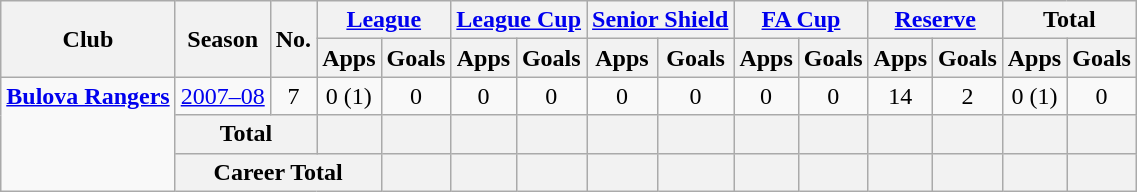<table class="wikitable" style="text-align: center;">
<tr>
<th rowspan="2">Club</th>
<th rowspan="2">Season</th>
<th rowspan="2">No.</th>
<th colspan="2"><a href='#'>League</a></th>
<th colspan="2"><a href='#'>League Cup</a></th>
<th colspan="2"><a href='#'>Senior Shield</a></th>
<th colspan="2"><a href='#'>FA Cup</a></th>
<th colspan="2"><a href='#'>Reserve</a></th>
<th colspan="2">Total</th>
</tr>
<tr>
<th>Apps</th>
<th>Goals</th>
<th>Apps</th>
<th>Goals</th>
<th>Apps</th>
<th>Goals</th>
<th>Apps</th>
<th>Goals</th>
<th>Apps</th>
<th>Goals</th>
<th>Apps</th>
<th>Goals</th>
</tr>
<tr>
<td rowspan="3" valign="top"><strong><a href='#'>Bulova Rangers</a></strong></td>
<td><a href='#'>2007–08</a></td>
<td>7</td>
<td>0 (1)</td>
<td>0</td>
<td>0</td>
<td>0</td>
<td>0</td>
<td>0</td>
<td>0</td>
<td>0</td>
<td>14</td>
<td>2</td>
<td>0 (1)</td>
<td>0</td>
</tr>
<tr>
<th colspan="2">Total</th>
<th></th>
<th></th>
<th></th>
<th></th>
<th></th>
<th></th>
<th></th>
<th></th>
<th></th>
<th></th>
<th></th>
<th></th>
</tr>
<tr>
<th colspan="3">Career Total</th>
<th></th>
<th></th>
<th></th>
<th></th>
<th></th>
<th></th>
<th></th>
<th></th>
<th></th>
<th></th>
<th></th>
</tr>
</table>
